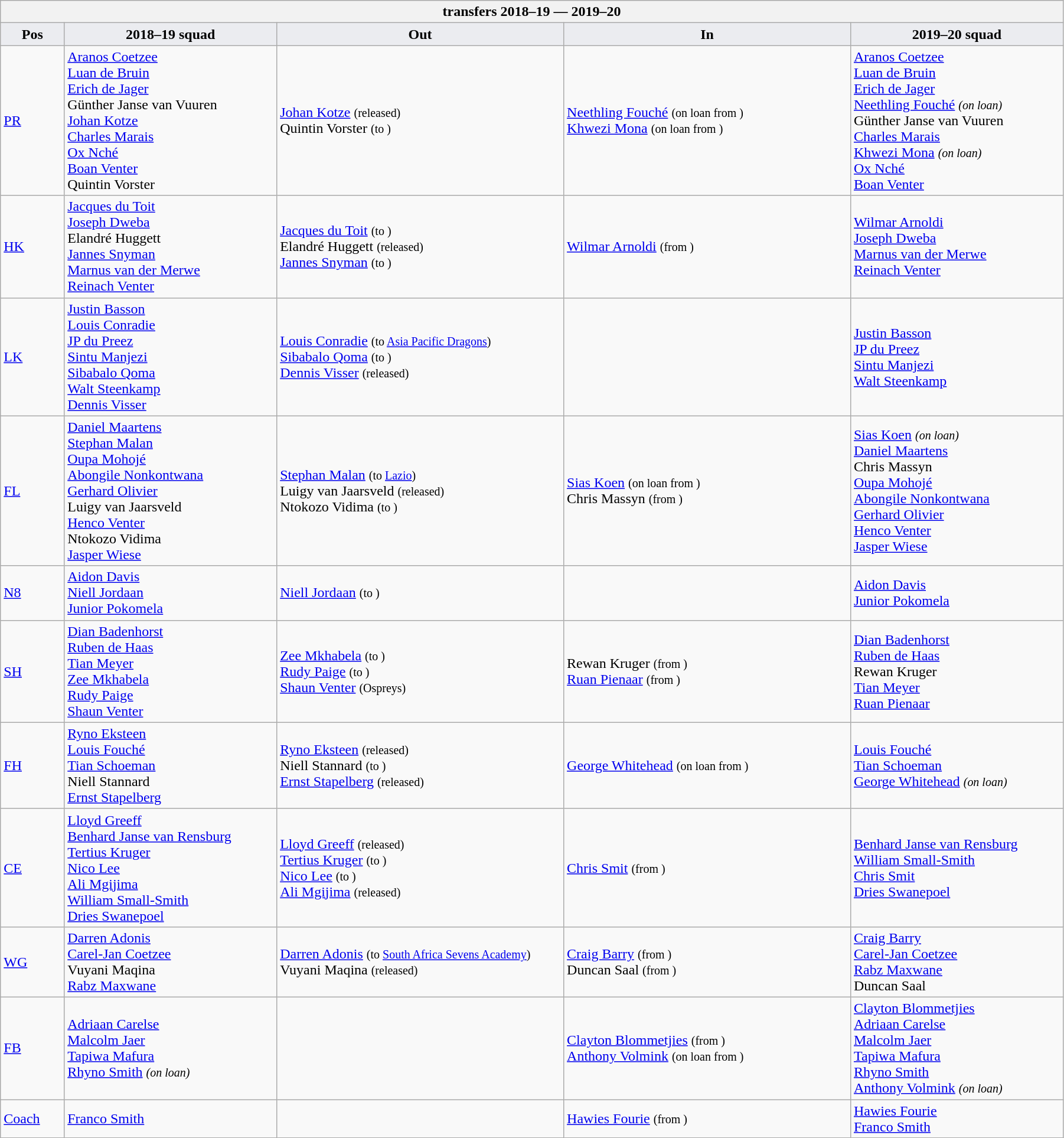<table class="wikitable" style="text-align: left; width:95%">
<tr>
<th colspan="100%"> transfers 2018–19 — 2019–20</th>
</tr>
<tr>
<th style="background:#ebecf0; width:6%;">Pos</th>
<th style="background:#ebecf0; width:20%;">2018–19 squad</th>
<th style="background:#ebecf0; width:27%;">Out</th>
<th style="background:#ebecf0; width:27%;">In</th>
<th style="background:#ebecf0; width:20%;">2019–20 squad</th>
</tr>
<tr>
<td><a href='#'>PR</a></td>
<td> <a href='#'>Aranos Coetzee</a> <br> <a href='#'>Luan de Bruin</a> <br> <a href='#'>Erich de Jager</a> <br> Günther Janse van Vuuren <br> <a href='#'>Johan Kotze</a> <br> <a href='#'>Charles Marais</a> <br> <a href='#'>Ox Nché</a> <br> <a href='#'>Boan Venter</a> <br> Quintin Vorster</td>
<td>  <a href='#'>Johan Kotze</a> <small>(released)</small> <br>  Quintin Vorster <small>(to )</small></td>
<td>  <a href='#'>Neethling Fouché</a> <small>(on loan from )</small> <br>  <a href='#'>Khwezi Mona</a> <small>(on loan from )</small></td>
<td> <a href='#'>Aranos Coetzee</a> <br> <a href='#'>Luan de Bruin</a> <br> <a href='#'>Erich de Jager</a> <br> <a href='#'>Neethling Fouché</a> <small><em>(on loan)</em></small> <br> Günther Janse van Vuuren <br> <a href='#'>Charles Marais</a> <br> <a href='#'>Khwezi Mona</a> <small><em>(on loan)</em></small> <br> <a href='#'>Ox Nché</a> <br> <a href='#'>Boan Venter</a></td>
</tr>
<tr>
<td><a href='#'>HK</a></td>
<td> <a href='#'>Jacques du Toit</a> <br> <a href='#'>Joseph Dweba</a> <br> Elandré Huggett <br> <a href='#'>Jannes Snyman</a> <br> <a href='#'>Marnus van der Merwe</a> <br> <a href='#'>Reinach Venter</a></td>
<td>  <a href='#'>Jacques du Toit</a> <small>(to )</small> <br>  Elandré Huggett <small>(released)</small> <br>  <a href='#'>Jannes Snyman</a> <small>(to )</small></td>
<td>  <a href='#'>Wilmar Arnoldi</a> <small>(from )</small></td>
<td> <a href='#'>Wilmar Arnoldi</a> <br> <a href='#'>Joseph Dweba</a> <br> <a href='#'>Marnus van der Merwe</a> <br> <a href='#'>Reinach Venter</a></td>
</tr>
<tr>
<td><a href='#'>LK</a></td>
<td> <a href='#'>Justin Basson</a> <br> <a href='#'>Louis Conradie</a> <br> <a href='#'>JP du Preez</a> <br> <a href='#'>Sintu Manjezi</a> <br> <a href='#'>Sibabalo Qoma</a> <br> <a href='#'>Walt Steenkamp</a> <br> <a href='#'>Dennis Visser</a></td>
<td>  <a href='#'>Louis Conradie</a> <small>(to  <a href='#'>Asia Pacific Dragons</a>)</small> <br>  <a href='#'>Sibabalo Qoma</a> <small>(to )</small> <br>  <a href='#'>Dennis Visser</a> <small>(released)</small></td>
<td></td>
<td> <a href='#'>Justin Basson</a> <br> <a href='#'>JP du Preez</a> <br> <a href='#'>Sintu Manjezi</a> <br> <a href='#'>Walt Steenkamp</a></td>
</tr>
<tr>
<td><a href='#'>FL</a></td>
<td> <a href='#'>Daniel Maartens</a> <br> <a href='#'>Stephan Malan</a> <br> <a href='#'>Oupa Mohojé</a> <br> <a href='#'>Abongile Nonkontwana</a> <br> <a href='#'>Gerhard Olivier</a> <br> Luigy van Jaarsveld <br> <a href='#'>Henco Venter</a> <br> Ntokozo Vidima <br> <a href='#'>Jasper Wiese</a></td>
<td>  <a href='#'>Stephan Malan</a> <small>(to  <a href='#'>Lazio</a>)</small> <br>  Luigy van Jaarsveld <small>(released)</small> <br>  Ntokozo Vidima <small>(to )</small></td>
<td>  <a href='#'>Sias Koen</a> <small>(on loan from )</small> <br>  Chris Massyn <small>(from )</small></td>
<td> <a href='#'>Sias Koen</a> <small><em>(on loan)</em></small> <br> <a href='#'>Daniel Maartens</a> <br> Chris Massyn <br> <a href='#'>Oupa Mohojé</a> <br> <a href='#'>Abongile Nonkontwana</a> <br> <a href='#'>Gerhard Olivier</a> <br> <a href='#'>Henco Venter</a> <br> <a href='#'>Jasper Wiese</a></td>
</tr>
<tr>
<td><a href='#'>N8</a></td>
<td> <a href='#'>Aidon Davis</a> <br> <a href='#'>Niell Jordaan</a> <br> <a href='#'>Junior Pokomela</a></td>
<td>  <a href='#'>Niell Jordaan</a> <small>(to )</small></td>
<td></td>
<td> <a href='#'>Aidon Davis</a> <br> <a href='#'>Junior Pokomela</a></td>
</tr>
<tr>
<td><a href='#'>SH</a></td>
<td> <a href='#'>Dian Badenhorst</a> <br> <a href='#'>Ruben de Haas</a> <br> <a href='#'>Tian Meyer</a> <br> <a href='#'>Zee Mkhabela</a> <br> <a href='#'>Rudy Paige</a> <br> <a href='#'>Shaun Venter</a></td>
<td>  <a href='#'>Zee Mkhabela</a> <small>(to )</small> <br>  <a href='#'>Rudy Paige</a> <small>(to )</small> <br>  <a href='#'>Shaun Venter</a> <small>(Ospreys)</small></td>
<td>  Rewan Kruger <small>(from )</small> <br>  <a href='#'>Ruan Pienaar</a> <small>(from )</small></td>
<td> <a href='#'>Dian Badenhorst</a> <br> <a href='#'>Ruben de Haas</a> <br> Rewan Kruger <br> <a href='#'>Tian Meyer</a> <br> <a href='#'>Ruan Pienaar</a></td>
</tr>
<tr>
<td><a href='#'>FH</a></td>
<td> <a href='#'>Ryno Eksteen</a> <br> <a href='#'>Louis Fouché</a> <br> <a href='#'>Tian Schoeman</a> <br> Niell Stannard <br> <a href='#'>Ernst Stapelberg</a></td>
<td>  <a href='#'>Ryno Eksteen</a> <small>(released)</small> <br>  Niell Stannard <small>(to )</small> <br>  <a href='#'>Ernst Stapelberg</a> <small>(released)</small></td>
<td>  <a href='#'>George Whitehead</a> <small>(on loan from )</small></td>
<td> <a href='#'>Louis Fouché</a> <br> <a href='#'>Tian Schoeman</a> <br> <a href='#'>George Whitehead</a> <small><em>(on loan)</em></small></td>
</tr>
<tr>
<td><a href='#'>CE</a></td>
<td> <a href='#'>Lloyd Greeff</a> <br> <a href='#'>Benhard Janse van Rensburg</a> <br> <a href='#'>Tertius Kruger</a> <br> <a href='#'>Nico Lee</a> <br> <a href='#'>Ali Mgijima</a> <br> <a href='#'>William Small-Smith</a> <br> <a href='#'>Dries Swanepoel</a></td>
<td>  <a href='#'>Lloyd Greeff</a> <small>(released)</small> <br>  <a href='#'>Tertius Kruger</a> <small>(to )</small> <br>  <a href='#'>Nico Lee</a> <small>(to )</small> <br>  <a href='#'>Ali Mgijima</a> <small>(released)</small></td>
<td>  <a href='#'>Chris Smit</a> <small>(from )</small></td>
<td> <a href='#'>Benhard Janse van Rensburg</a> <br> <a href='#'>William Small-Smith</a> <br> <a href='#'>Chris Smit</a> <br> <a href='#'>Dries Swanepoel</a></td>
</tr>
<tr>
<td><a href='#'>WG</a></td>
<td> <a href='#'>Darren Adonis</a> <br> <a href='#'>Carel-Jan Coetzee</a> <br> Vuyani Maqina <br> <a href='#'>Rabz Maxwane</a></td>
<td>  <a href='#'>Darren Adonis</a> <small>(to <a href='#'>South Africa Sevens Academy</a>)</small> <br>  Vuyani Maqina <small>(released)</small></td>
<td>  <a href='#'>Craig Barry</a> <small>(from )</small> <br>  Duncan Saal <small>(from )</small></td>
<td> <a href='#'>Craig Barry</a> <br> <a href='#'>Carel-Jan Coetzee</a> <br> <a href='#'>Rabz Maxwane</a> <br> Duncan Saal</td>
</tr>
<tr>
<td><a href='#'>FB</a></td>
<td> <a href='#'>Adriaan Carelse</a> <br> <a href='#'>Malcolm Jaer</a> <br> <a href='#'>Tapiwa Mafura</a> <br> <a href='#'>Rhyno Smith</a> <small><em>(on loan)</em></small></td>
<td></td>
<td>  <a href='#'>Clayton Blommetjies</a> <small>(from )</small> <br>  <a href='#'>Anthony Volmink</a> <small>(on loan from )</small></td>
<td> <a href='#'>Clayton Blommetjies</a> <br> <a href='#'>Adriaan Carelse</a> <br> <a href='#'>Malcolm Jaer</a> <br> <a href='#'>Tapiwa Mafura</a> <br> <a href='#'>Rhyno Smith</a> <br> <a href='#'>Anthony Volmink</a> <small><em>(on loan)</em></small></td>
</tr>
<tr>
<td><a href='#'>Coach</a></td>
<td> <a href='#'>Franco Smith</a></td>
<td></td>
<td>  <a href='#'>Hawies Fourie</a> <small>(from )</small></td>
<td> <a href='#'>Hawies Fourie</a> <br> <a href='#'>Franco Smith</a></td>
</tr>
</table>
